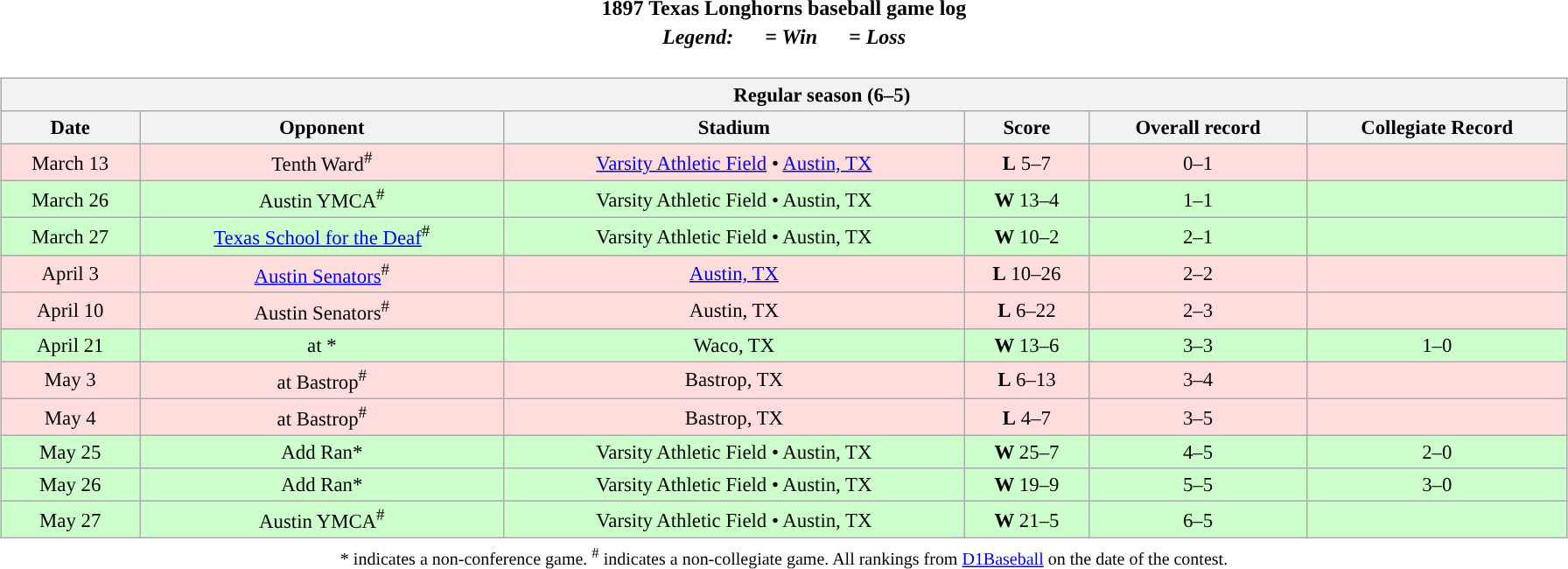<table class="toccolours" width=95% style="margin:1.5em auto; text-align:center;">
<tr>
<th colspan=2>1897 Texas Longhorns baseball game log</th>
</tr>
<tr>
<th colspan=2><em>Legend:       = Win       = Loss</em></th>
</tr>
<tr valign="top">
<td><br><table class="wikitable" style="margin:auto; font-size:95%; width:100%">
<tr>
<th colspan=15 style="padding-left:4em;">Regular season (6–5)</th>
</tr>
<tr>
<th>Date</th>
<th>Opponent</th>
<th>Stadium</th>
<th>Score</th>
<th>Overall record</th>
<th>Collegiate Record</th>
</tr>
<tr bgcolor=FFDDDD>
<td>March 13</td>
<td>Tenth Ward<sup>#</sup></td>
<td><a href='#'>Varsity Athletic Field</a> • <a href='#'>Austin, TX</a></td>
<td><strong>L</strong> 5–7</td>
<td>0–1</td>
<td></td>
</tr>
<tr bgcolor=CCFFCC>
<td>March 26</td>
<td>Austin YMCA<sup>#</sup></td>
<td>Varsity Athletic Field • Austin, TX</td>
<td><strong>W</strong> 13–4</td>
<td>1–1</td>
<td></td>
</tr>
<tr bgcolor=CCFFCC>
<td>March 27</td>
<td><a href='#'>Texas School for the Deaf</a><sup>#</sup></td>
<td>Varsity Athletic Field • Austin, TX</td>
<td><strong>W</strong> 10–2</td>
<td>2–1</td>
<td></td>
</tr>
<tr bgcolor=FFDDDD>
<td>April 3</td>
<td><a href='#'>Austin Senators</a><sup>#</sup></td>
<td><a href='#'>Austin, TX</a></td>
<td><strong>L</strong> 10–26</td>
<td>2–2</td>
<td></td>
</tr>
<tr bgcolor=FFDDDD>
<td>April 10</td>
<td>Austin Senators<sup>#</sup></td>
<td>Austin, TX</td>
<td><strong>L</strong> 6–22</td>
<td>2–3</td>
<td></td>
</tr>
<tr bgcolor=CCFFCC>
<td>April 21</td>
<td>at *</td>
<td>Waco, TX</td>
<td><strong>W</strong> 13–6</td>
<td>3–3</td>
<td>1–0</td>
</tr>
<tr bgcolor=FFDDDD>
<td>May 3</td>
<td>at Bastrop<sup>#</sup></td>
<td>Bastrop, TX</td>
<td><strong>L</strong> 6–13</td>
<td>3–4</td>
<td></td>
</tr>
<tr bgcolor=FFDDDD>
<td>May 4</td>
<td>at Bastrop<sup>#</sup></td>
<td>Bastrop, TX</td>
<td><strong>L</strong> 4–7</td>
<td>3–5</td>
<td></td>
</tr>
<tr bgcolor=CCFFCC>
<td>May 25</td>
<td>Add Ran*</td>
<td>Varsity Athletic Field • Austin, TX</td>
<td><strong>W</strong> 25–7</td>
<td>4–5</td>
<td>2–0</td>
</tr>
<tr bgcolor=CCFFCC>
<td>May 26</td>
<td>Add Ran*</td>
<td>Varsity Athletic Field • Austin, TX</td>
<td><strong>W</strong> 19–9</td>
<td>5–5</td>
<td>3–0</td>
</tr>
<tr bgcolor=CCFFCC>
<td>May 27</td>
<td>Austin YMCA<sup>#</sup></td>
<td>Varsity Athletic Field • Austin, TX</td>
<td><strong>W</strong> 21–5</td>
<td>6–5</td>
<td></td>
</tr>
</table>
</td>
</tr>
<tr>
<td><div> <small>* indicates a non-conference game. <sup>#</sup> indicates a non-collegiate game. All rankings from <a href='#'>D1Baseball</a> on the date of the contest.</small></div></td>
</tr>
</table>
